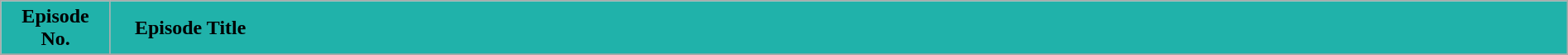<table class="wikitable plainrowheaders" style="background:#FFFFFF; width:100%">
<tr>
<th style="background-color:#20B2AA; width:7%">Episode No.</th>
<th style="background-color:#20B2AA;text-align:left;">    Episode Title</th>
</tr>
<tr>
</tr>
</table>
